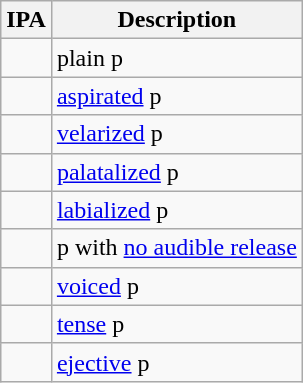<table class="wikitable">
<tr>
<th>IPA</th>
<th>Description</th>
</tr>
<tr>
<td style="font-size:24px"></td>
<td>plain p</td>
</tr>
<tr>
<td style="font-size:24px"></td>
<td><a href='#'>aspirated</a> p</td>
</tr>
<tr>
<td style="font-size:24px"></td>
<td><a href='#'>velarized</a> p</td>
</tr>
<tr>
<td style="font-size:24px"></td>
<td><a href='#'>palatalized</a> p</td>
</tr>
<tr>
<td style="font-size:24px"></td>
<td><a href='#'>labialized</a> p</td>
</tr>
<tr>
<td style="font-size:24px"></td>
<td>p with <a href='#'>no audible release</a></td>
</tr>
<tr>
<td style="font-size:24px"></td>
<td><a href='#'>voiced</a> p</td>
</tr>
<tr>
<td style="font-size:24px"></td>
<td><a href='#'>tense</a> p</td>
</tr>
<tr>
<td style="font-size:24px"></td>
<td><a href='#'>ejective</a> p</td>
</tr>
</table>
